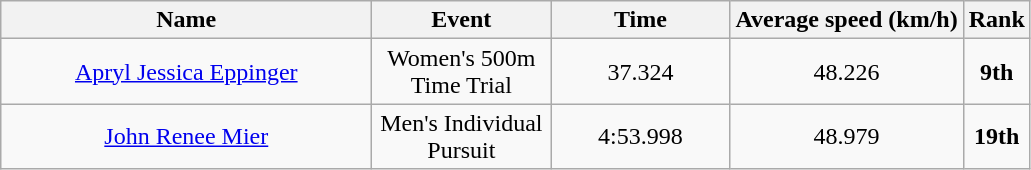<table class="wikitable" style="text-align:center;">
<tr>
<th style="width:15em">Name</th>
<th style="width:7em">Event</th>
<th style="width:7em">Time</th>
<th>Average speed (km/h)</th>
<th>Rank</th>
</tr>
<tr>
<td align=center><a href='#'>Apryl Jessica Eppinger</a></td>
<td align=center>Women's 500m Time Trial</td>
<td align=center>37.324</td>
<td align=center>48.226</td>
<td align=center><strong>9th</strong></td>
</tr>
<tr>
<td align=center><a href='#'>John Renee Mier</a></td>
<td align=center>Men's Individual Pursuit</td>
<td align=center>4:53.998</td>
<td align=center>48.979</td>
<td align=center><strong>19th</strong></td>
</tr>
</table>
